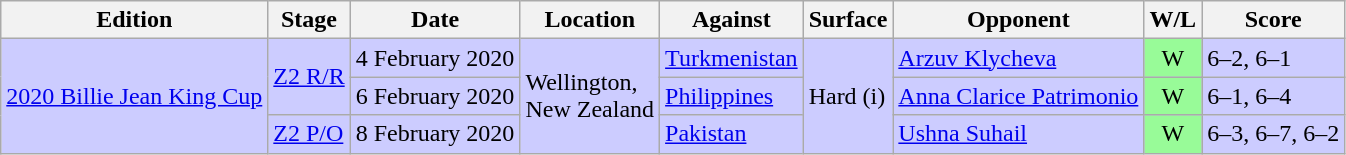<table class=wikitable>
<tr>
<th>Edition</th>
<th>Stage</th>
<th>Date</th>
<th>Location</th>
<th>Against</th>
<th>Surface</th>
<th>Opponent</th>
<th>W/L</th>
<th>Score</th>
</tr>
<tr style="background:#ccf;">
<td rowspan="3"><a href='#'>2020 Billie Jean King Cup</a></td>
<td rowspan="2"><a href='#'>Z2 R/R</a></td>
<td>4 February 2020</td>
<td rowspan="3">Wellington, <br>New Zealand</td>
<td> <a href='#'>Turkmenistan</a></td>
<td rowspan="3">Hard (i)</td>
<td><a href='#'>Arzuv Klycheva</a></td>
<td style="text-align:center; background:#98fb98;">W</td>
<td>6–2, 6–1</td>
</tr>
<tr style="background:#ccf;">
<td>6 February 2020</td>
<td> <a href='#'>Philippines</a></td>
<td><a href='#'>Anna Clarice Patrimonio</a></td>
<td style="text-align:center; background:#98fb98;">W</td>
<td>6–1, 6–4</td>
</tr>
<tr style="background:#ccf;">
<td rowspan="2"><a href='#'>Z2 P/O</a></td>
<td>8 February 2020</td>
<td> <a href='#'>Pakistan</a></td>
<td><a href='#'>Ushna Suhail</a></td>
<td style="text-align:center; background:#98fb98;">W</td>
<td>6–3, 6–7, 6–2</td>
</tr>
</table>
